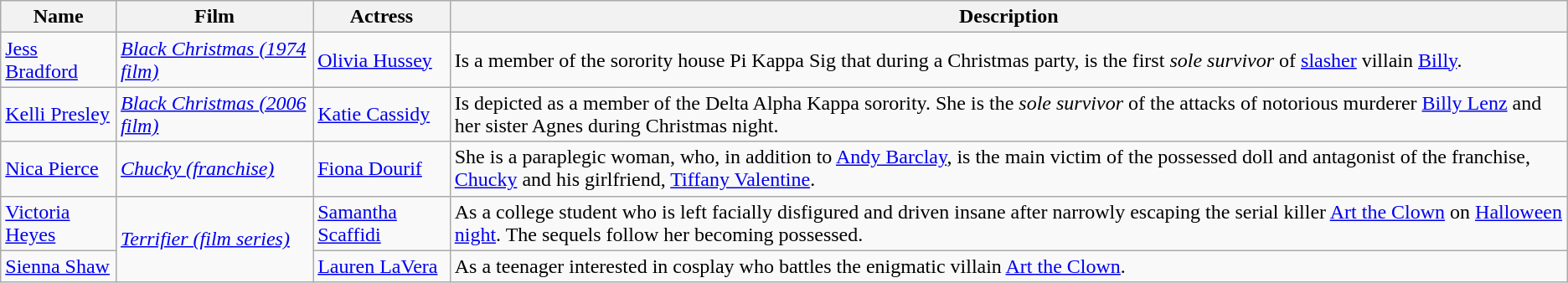<table class="wikitable sortable">
<tr>
<th>Name</th>
<th>Film</th>
<th>Actress</th>
<th>Description</th>
</tr>
<tr>
<td><a href='#'>Jess Bradford</a></td>
<td><em><a href='#'>Black Christmas (1974 film)</a></em></td>
<td><a href='#'>Olivia Hussey</a></td>
<td>Is a member of the sorority house Pi Kappa Sig that during a Christmas party, is the first <em>sole survivor</em> of <a href='#'>slasher</a> villain <a href='#'>Billy</a>.</td>
</tr>
<tr>
<td><a href='#'>Kelli Presley</a></td>
<td><em><a href='#'>Black Christmas (2006 film)</a></em></td>
<td><a href='#'>Katie Cassidy</a></td>
<td>Is depicted as a member of the Delta Alpha Kappa sorority. She is the <em>sole survivor</em> of the attacks of notorious murderer <a href='#'>Billy Lenz</a> and her sister Agnes during Christmas night.</td>
</tr>
<tr>
<td><a href='#'>Nica Pierce</a></td>
<td><em><a href='#'>Chucky (franchise)</a></em></td>
<td><a href='#'>Fiona Dourif</a></td>
<td>She is a paraplegic woman, who, in addition to <a href='#'>Andy Barclay</a>, is the main victim of the possessed doll and antagonist of the franchise, <a href='#'>Chucky</a> and his girlfriend, <a href='#'>Tiffany Valentine</a>.</td>
</tr>
<tr>
<td><a href='#'>Victoria Heyes</a></td>
<td rowspan="2"><em><a href='#'>Terrifier (film series)</a></em></td>
<td><a href='#'>Samantha Scaffidi</a></td>
<td>As a college student who is left facially disfigured and driven insane after narrowly escaping the serial killer <a href='#'>Art the Clown</a> on <a href='#'>Halloween night</a>. The sequels follow her becoming possessed.</td>
</tr>
<tr>
<td><a href='#'>Sienna Shaw</a></td>
<td><a href='#'>Lauren LaVera</a></td>
<td>As a teenager interested in cosplay who battles the enigmatic villain <a href='#'>Art the Clown</a>.</td>
</tr>
</table>
